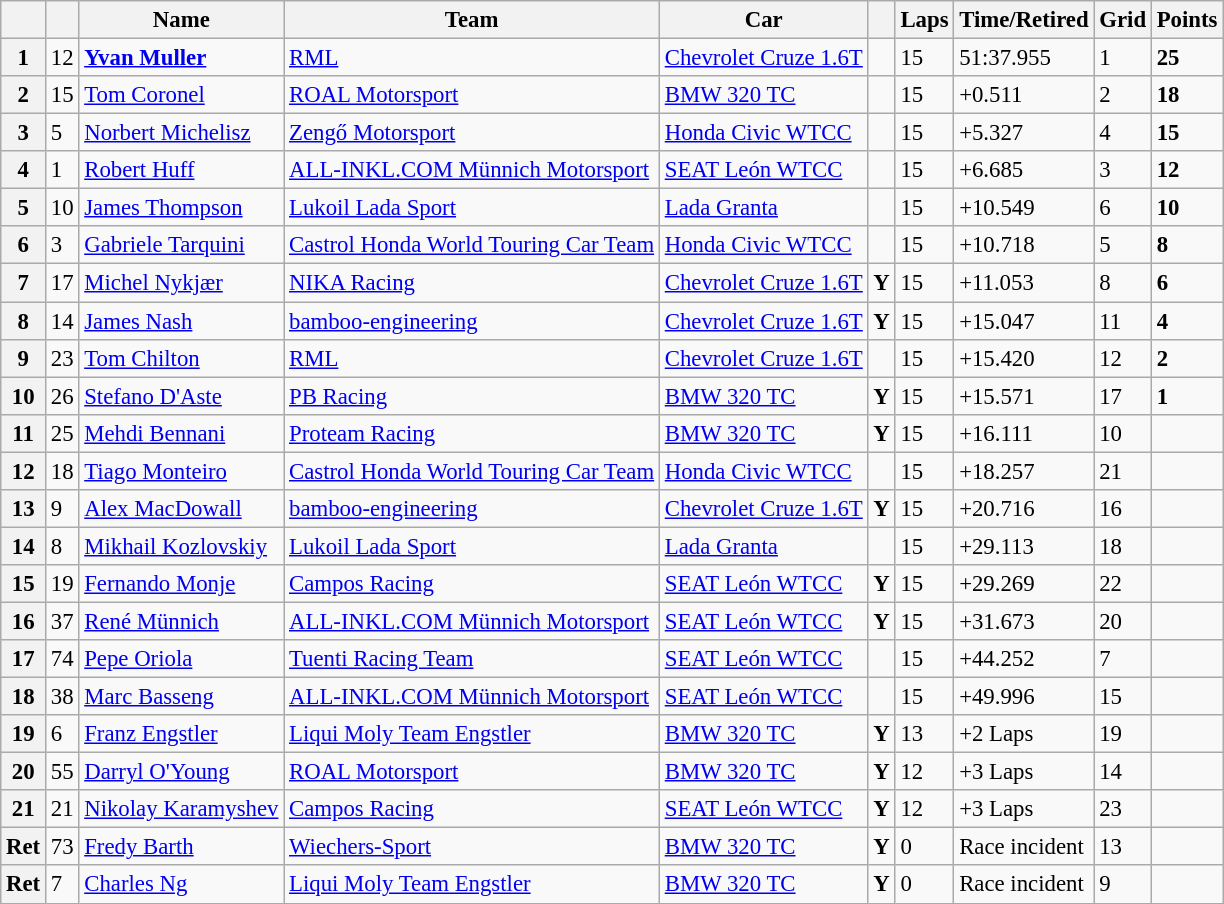<table class="wikitable sortable" style="font-size: 95%;">
<tr>
<th></th>
<th></th>
<th>Name</th>
<th>Team</th>
<th>Car</th>
<th></th>
<th>Laps</th>
<th>Time/Retired</th>
<th>Grid</th>
<th>Points</th>
</tr>
<tr>
<th>1</th>
<td>12</td>
<td> <strong><a href='#'>Yvan Muller</a></strong></td>
<td><a href='#'>RML</a></td>
<td><a href='#'>Chevrolet Cruze 1.6T</a></td>
<td></td>
<td>15</td>
<td>51:37.955</td>
<td>1</td>
<td><strong>25</strong></td>
</tr>
<tr>
<th>2</th>
<td>15</td>
<td> <a href='#'>Tom Coronel</a></td>
<td><a href='#'>ROAL Motorsport</a></td>
<td><a href='#'>BMW 320 TC</a></td>
<td></td>
<td>15</td>
<td>+0.511</td>
<td>2</td>
<td><strong>18</strong></td>
</tr>
<tr>
<th>3</th>
<td>5</td>
<td> <a href='#'>Norbert Michelisz</a></td>
<td><a href='#'>Zengő Motorsport</a></td>
<td><a href='#'>Honda Civic WTCC</a></td>
<td></td>
<td>15</td>
<td>+5.327</td>
<td>4</td>
<td><strong>15</strong></td>
</tr>
<tr>
<th>4</th>
<td>1</td>
<td> <a href='#'>Robert Huff</a></td>
<td><a href='#'>ALL-INKL.COM Münnich Motorsport</a></td>
<td><a href='#'>SEAT León WTCC</a></td>
<td></td>
<td>15</td>
<td>+6.685</td>
<td>3</td>
<td><strong>12</strong></td>
</tr>
<tr>
<th>5</th>
<td>10</td>
<td> <a href='#'>James Thompson</a></td>
<td><a href='#'>Lukoil Lada Sport</a></td>
<td><a href='#'>Lada Granta</a></td>
<td></td>
<td>15</td>
<td>+10.549</td>
<td>6</td>
<td><strong>10</strong></td>
</tr>
<tr>
<th>6</th>
<td>3</td>
<td> <a href='#'>Gabriele Tarquini</a></td>
<td><a href='#'>Castrol Honda World Touring Car Team</a></td>
<td><a href='#'>Honda Civic WTCC</a></td>
<td></td>
<td>15</td>
<td>+10.718</td>
<td>5</td>
<td><strong>8</strong></td>
</tr>
<tr>
<th>7</th>
<td>17</td>
<td> <a href='#'>Michel Nykjær</a></td>
<td><a href='#'>NIKA Racing</a></td>
<td><a href='#'>Chevrolet Cruze 1.6T</a></td>
<td align=center><strong><span>Y</span></strong></td>
<td>15</td>
<td>+11.053</td>
<td>8</td>
<td><strong>6</strong></td>
</tr>
<tr>
<th>8</th>
<td>14</td>
<td> <a href='#'>James Nash</a></td>
<td><a href='#'>bamboo-engineering</a></td>
<td><a href='#'>Chevrolet Cruze 1.6T</a></td>
<td align=center><strong><span>Y</span></strong></td>
<td>15</td>
<td>+15.047</td>
<td>11</td>
<td><strong>4</strong></td>
</tr>
<tr>
<th>9</th>
<td>23</td>
<td> <a href='#'>Tom Chilton</a></td>
<td><a href='#'>RML</a></td>
<td><a href='#'>Chevrolet Cruze 1.6T</a></td>
<td></td>
<td>15</td>
<td>+15.420</td>
<td>12</td>
<td><strong>2</strong></td>
</tr>
<tr>
<th>10</th>
<td>26</td>
<td> <a href='#'>Stefano D'Aste</a></td>
<td><a href='#'>PB Racing</a></td>
<td><a href='#'>BMW 320 TC</a></td>
<td align=center><strong><span>Y</span></strong></td>
<td>15</td>
<td>+15.571</td>
<td>17</td>
<td><strong>1</strong></td>
</tr>
<tr>
<th>11</th>
<td>25</td>
<td> <a href='#'>Mehdi Bennani</a></td>
<td><a href='#'>Proteam Racing</a></td>
<td><a href='#'>BMW 320 TC</a></td>
<td align=center><strong><span>Y</span></strong></td>
<td>15</td>
<td>+16.111</td>
<td>10</td>
<td></td>
</tr>
<tr>
<th>12</th>
<td>18</td>
<td> <a href='#'>Tiago Monteiro</a></td>
<td><a href='#'>Castrol Honda World Touring Car Team</a></td>
<td><a href='#'>Honda Civic WTCC</a></td>
<td></td>
<td>15</td>
<td>+18.257</td>
<td>21</td>
<td></td>
</tr>
<tr>
<th>13</th>
<td>9</td>
<td> <a href='#'>Alex MacDowall</a></td>
<td><a href='#'>bamboo-engineering</a></td>
<td><a href='#'>Chevrolet Cruze 1.6T</a></td>
<td align=center><strong><span>Y</span></strong></td>
<td>15</td>
<td>+20.716</td>
<td>16</td>
<td></td>
</tr>
<tr>
<th>14</th>
<td>8</td>
<td> <a href='#'>Mikhail Kozlovskiy</a></td>
<td><a href='#'>Lukoil Lada Sport</a></td>
<td><a href='#'>Lada Granta</a></td>
<td></td>
<td>15</td>
<td>+29.113</td>
<td>18</td>
<td></td>
</tr>
<tr>
<th>15</th>
<td>19</td>
<td> <a href='#'>Fernando Monje</a></td>
<td><a href='#'>Campos Racing</a></td>
<td><a href='#'>SEAT León WTCC</a></td>
<td align=center><strong><span>Y</span></strong></td>
<td>15</td>
<td>+29.269</td>
<td>22</td>
<td></td>
</tr>
<tr>
<th>16</th>
<td>37</td>
<td> <a href='#'>René Münnich</a></td>
<td><a href='#'>ALL-INKL.COM Münnich Motorsport</a></td>
<td><a href='#'>SEAT León WTCC</a></td>
<td align=center><strong><span>Y</span></strong></td>
<td>15</td>
<td>+31.673</td>
<td>20</td>
<td></td>
</tr>
<tr>
<th>17</th>
<td>74</td>
<td> <a href='#'>Pepe Oriola</a></td>
<td><a href='#'>Tuenti Racing Team</a></td>
<td><a href='#'>SEAT León WTCC</a></td>
<td></td>
<td>15</td>
<td>+44.252</td>
<td>7</td>
<td></td>
</tr>
<tr>
<th>18</th>
<td>38</td>
<td> <a href='#'>Marc Basseng</a></td>
<td><a href='#'>ALL-INKL.COM Münnich Motorsport</a></td>
<td><a href='#'>SEAT León WTCC</a></td>
<td></td>
<td>15</td>
<td>+49.996</td>
<td>15</td>
<td></td>
</tr>
<tr>
<th>19</th>
<td>6</td>
<td> <a href='#'>Franz Engstler</a></td>
<td><a href='#'>Liqui Moly Team Engstler</a></td>
<td><a href='#'>BMW 320 TC</a></td>
<td align=center><strong><span>Y</span></strong></td>
<td>13</td>
<td>+2 Laps</td>
<td>19</td>
<td></td>
</tr>
<tr>
<th>20</th>
<td>55</td>
<td> <a href='#'>Darryl O'Young</a></td>
<td><a href='#'>ROAL Motorsport</a></td>
<td><a href='#'>BMW 320 TC</a></td>
<td align=center><strong><span>Y</span></strong></td>
<td>12</td>
<td>+3 Laps</td>
<td>14</td>
<td></td>
</tr>
<tr>
<th>21</th>
<td>21</td>
<td> <a href='#'>Nikolay Karamyshev</a></td>
<td><a href='#'>Campos Racing</a></td>
<td><a href='#'>SEAT León WTCC</a></td>
<td align=center><strong><span>Y</span></strong></td>
<td>12</td>
<td>+3 Laps</td>
<td>23</td>
<td></td>
</tr>
<tr>
<th>Ret</th>
<td>73</td>
<td> <a href='#'>Fredy Barth</a></td>
<td><a href='#'>Wiechers-Sport</a></td>
<td><a href='#'>BMW 320 TC</a></td>
<td align=center><strong><span>Y</span></strong></td>
<td>0</td>
<td>Race incident</td>
<td>13</td>
<td></td>
</tr>
<tr>
<th>Ret</th>
<td>7</td>
<td> <a href='#'>Charles Ng</a></td>
<td><a href='#'>Liqui Moly Team Engstler</a></td>
<td><a href='#'>BMW 320 TC</a></td>
<td align=center><strong><span>Y</span></strong></td>
<td>0</td>
<td>Race incident</td>
<td>9</td>
<td></td>
</tr>
</table>
